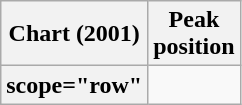<table class="wikitable sortable plainrowheaders">
<tr>
<th>Chart (2001)</th>
<th>Peak<br>position</th>
</tr>
<tr>
<th>scope="row" </th>
</tr>
</table>
